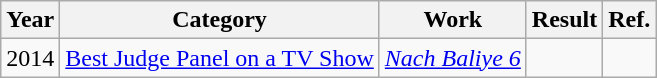<table class="wikitable">
<tr>
<th>Year</th>
<th>Category</th>
<th>Work</th>
<th>Result</th>
<th>Ref.</th>
</tr>
<tr>
<td>2014</td>
<td><a href='#'>Best Judge Panel on a TV Show</a></td>
<td><em><a href='#'>Nach Baliye 6</a></em></td>
<td></td>
<td></td>
</tr>
</table>
